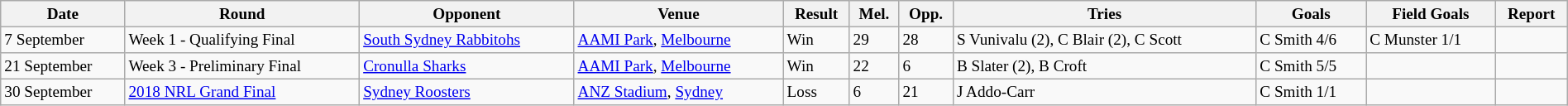<table class="wikitable"  style="font-size:80%; width:100%;">
<tr>
<th>Date</th>
<th>Round</th>
<th>Opponent</th>
<th>Venue</th>
<th>Result</th>
<th>Mel.</th>
<th>Opp.</th>
<th>Tries</th>
<th>Goals</th>
<th>Field Goals</th>
<th>Report</th>
</tr>
<tr>
<td>7 September</td>
<td>Week 1 - Qualifying Final</td>
<td> <a href='#'>South Sydney Rabbitohs</a></td>
<td><a href='#'>AAMI Park</a>, <a href='#'>Melbourne</a></td>
<td>Win</td>
<td>29</td>
<td>28</td>
<td>S Vunivalu (2), C Blair (2), C Scott</td>
<td>C Smith 4/6</td>
<td>C Munster 1/1</td>
<td></td>
</tr>
<tr>
<td>21 September</td>
<td>Week 3 - Preliminary Final</td>
<td> <a href='#'>Cronulla Sharks</a></td>
<td><a href='#'>AAMI Park</a>, <a href='#'>Melbourne</a></td>
<td>Win</td>
<td>22</td>
<td>6</td>
<td>B Slater (2), B Croft</td>
<td>C Smith 5/5</td>
<td></td>
<td></td>
</tr>
<tr>
<td>30 September</td>
<td><a href='#'>2018 NRL Grand Final</a></td>
<td> <a href='#'>Sydney Roosters</a></td>
<td><a href='#'>ANZ Stadium</a>, <a href='#'>Sydney</a></td>
<td>Loss</td>
<td>6</td>
<td>21</td>
<td>J Addo-Carr</td>
<td>C Smith 1/1</td>
<td></td>
<td></td>
</tr>
</table>
